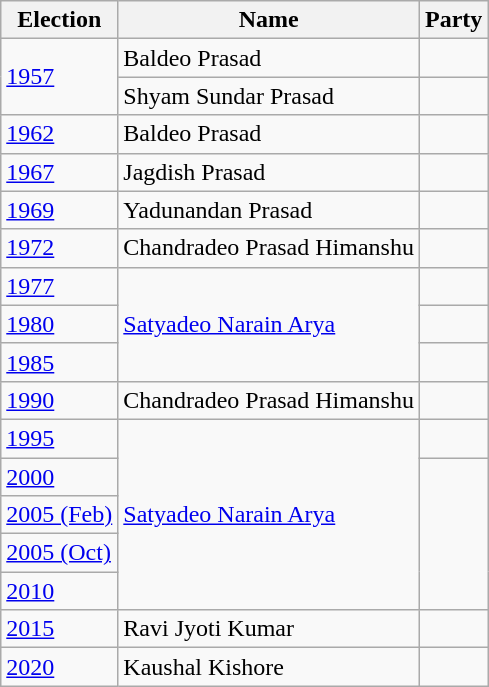<table class="wikitable sortable">
<tr>
<th>Election</th>
<th>Name</th>
<th colspan="2">Party</th>
</tr>
<tr>
<td rowspan="2"><a href='#'>1957</a></td>
<td>Baldeo Prasad</td>
<td></td>
</tr>
<tr>
<td>Shyam Sundar Prasad</td>
<td></td>
</tr>
<tr>
<td><a href='#'>1962</a></td>
<td>Baldeo Prasad</td>
<td></td>
</tr>
<tr>
<td><a href='#'>1967</a></td>
<td>Jagdish Prasad</td>
<td></td>
</tr>
<tr>
<td><a href='#'>1969</a></td>
<td>Yadunandan Prasad</td>
</tr>
<tr>
<td><a href='#'>1972</a></td>
<td>Chandradeo Prasad Himanshu</td>
<td></td>
</tr>
<tr>
<td><a href='#'>1977</a></td>
<td rowspan="3"><a href='#'>Satyadeo Narain Arya</a></td>
<td></td>
</tr>
<tr>
<td><a href='#'>1980</a></td>
<td></td>
</tr>
<tr>
<td><a href='#'>1985</a></td>
</tr>
<tr>
<td><a href='#'>1990</a></td>
<td>Chandradeo Prasad Himanshu</td>
<td></td>
</tr>
<tr>
<td><a href='#'>1995</a></td>
<td rowspan="5"><a href='#'>Satyadeo Narain Arya</a></td>
<td></td>
</tr>
<tr>
<td><a href='#'>2000</a></td>
</tr>
<tr>
<td><a href='#'>2005 (Feb)</a></td>
</tr>
<tr>
<td><a href='#'>2005 (Oct)</a></td>
</tr>
<tr>
<td><a href='#'>2010</a></td>
</tr>
<tr>
<td><a href='#'>2015</a></td>
<td>Ravi Jyoti Kumar</td>
<td></td>
</tr>
<tr>
<td><a href='#'>2020</a></td>
<td>Kaushal Kishore</td>
</tr>
</table>
